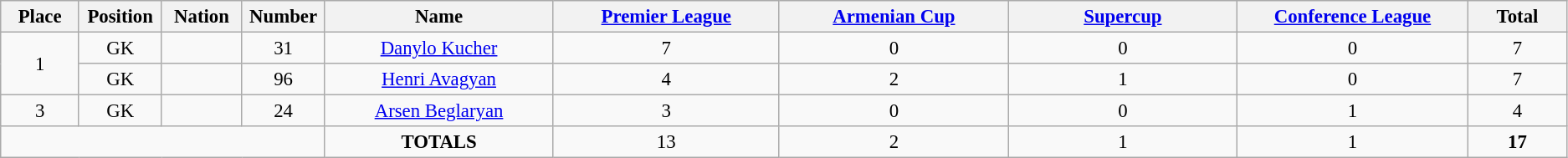<table class="wikitable" style="font-size: 95%; text-align: center;">
<tr>
<th width=60>Place</th>
<th width=60>Position</th>
<th width=60>Nation</th>
<th width=60>Number</th>
<th width=200>Name</th>
<th width=200><a href='#'>Premier League</a></th>
<th width=200><a href='#'>Armenian Cup</a></th>
<th width=200><a href='#'>Supercup</a></th>
<th width=200><a href='#'>Conference League</a></th>
<th width=80><strong>Total</strong></th>
</tr>
<tr>
<td rowspan="2">1</td>
<td>GK</td>
<td></td>
<td>31</td>
<td><a href='#'>Danylo Kucher</a></td>
<td>7</td>
<td>0</td>
<td>0</td>
<td>0</td>
<td>7</td>
</tr>
<tr>
<td>GK</td>
<td></td>
<td>96</td>
<td><a href='#'>Henri Avagyan</a></td>
<td>4</td>
<td>2</td>
<td>1</td>
<td>0</td>
<td>7</td>
</tr>
<tr>
<td>3</td>
<td>GK</td>
<td></td>
<td>24</td>
<td><a href='#'>Arsen Beglaryan</a></td>
<td>3</td>
<td>0</td>
<td>0</td>
<td>1</td>
<td>4</td>
</tr>
<tr>
<td colspan="4"></td>
<td><strong>TOTALS</strong></td>
<td>13</td>
<td>2</td>
<td>1</td>
<td>1</td>
<td><strong>17</strong></td>
</tr>
</table>
